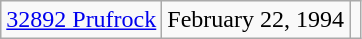<table class="wikitable center" style="font-size. 0.9em;">
<tr>
<td><a href='#'>32892 Prufrock</a></td>
<td>February 22, 1994</td>
<td></td>
</tr>
</table>
